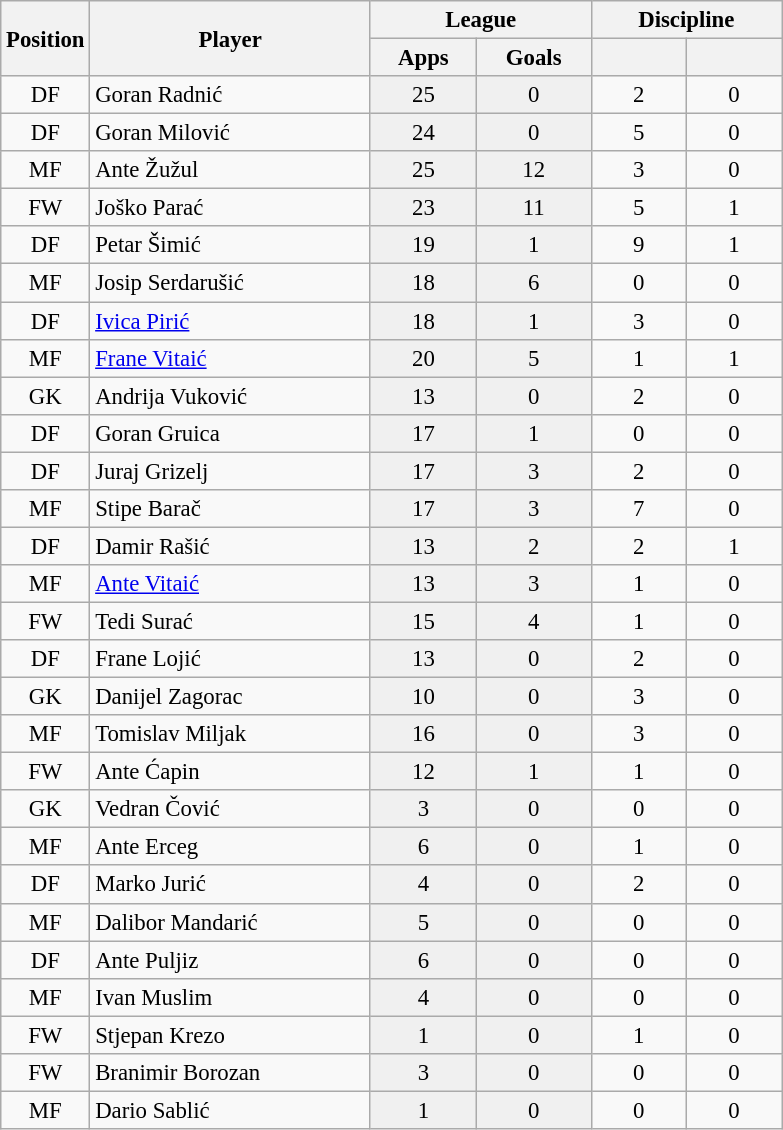<table class="wikitable" style="font-size: 95%; text-align: center;">
<tr>
<th width=40  rowspan="2"  align="center"><strong>Position</strong></th>
<th width=180 rowspan="2"  align="center"><strong>Player</strong></th>
<th width=140 colspan="2" align="center"><strong>League</strong></th>
<th width=120 colspan="2" align="center"><strong>Discipline</strong></th>
</tr>
<tr>
<th>Apps</th>
<th>Goals</th>
<th></th>
<th></th>
</tr>
<tr>
<td>DF</td>
<td style="text-align:left;"> Goran Radnić</td>
<td style="background: #F0F0F0">25</td>
<td style="background: #F0F0F0">0</td>
<td>2</td>
<td>0</td>
</tr>
<tr>
<td>DF</td>
<td style="text-align:left;"> Goran Milović</td>
<td style="background: #F0F0F0">24</td>
<td style="background: #F0F0F0">0</td>
<td>5</td>
<td>0</td>
</tr>
<tr>
<td>MF</td>
<td style="text-align:left;"> Ante Žužul</td>
<td style="background: #F0F0F0">25</td>
<td style="background: #F0F0F0">12</td>
<td>3</td>
<td>0</td>
</tr>
<tr>
<td>FW</td>
<td style="text-align:left;"> Joško Parać</td>
<td style="background: #F0F0F0">23</td>
<td style="background: #F0F0F0">11</td>
<td>5</td>
<td>1</td>
</tr>
<tr>
<td>DF</td>
<td style="text-align:left;"> Petar Šimić</td>
<td style="background: #F0F0F0">19</td>
<td style="background: #F0F0F0">1</td>
<td>9</td>
<td>1</td>
</tr>
<tr>
<td>MF</td>
<td style="text-align:left;"> Josip Serdarušić</td>
<td style="background: #F0F0F0">18</td>
<td style="background: #F0F0F0">6</td>
<td>0</td>
<td>0</td>
</tr>
<tr>
<td>DF</td>
<td style="text-align:left;"> <a href='#'>Ivica Pirić</a></td>
<td style="background: #F0F0F0">18</td>
<td style="background: #F0F0F0">1</td>
<td>3</td>
<td>0</td>
</tr>
<tr>
<td>MF</td>
<td style="text-align:left;"> <a href='#'>Frane Vitaić</a></td>
<td style="background: #F0F0F0">20</td>
<td style="background: #F0F0F0">5</td>
<td>1</td>
<td>1</td>
</tr>
<tr>
<td>GK</td>
<td style="text-align:left;"> Andrija Vuković</td>
<td style="background: #F0F0F0">13</td>
<td style="background: #F0F0F0">0</td>
<td>2</td>
<td>0</td>
</tr>
<tr>
<td>DF</td>
<td style="text-align:left;"> Goran Gruica</td>
<td style="background: #F0F0F0">17</td>
<td style="background: #F0F0F0">1</td>
<td>0</td>
<td>0</td>
</tr>
<tr>
<td>DF</td>
<td style="text-align:left;"> Juraj Grizelj</td>
<td style="background: #F0F0F0">17</td>
<td style="background: #F0F0F0">3</td>
<td>2</td>
<td>0</td>
</tr>
<tr>
<td>MF</td>
<td style="text-align:left;"> Stipe Barač</td>
<td style="background: #F0F0F0">17</td>
<td style="background: #F0F0F0">3</td>
<td>7</td>
<td>0</td>
</tr>
<tr>
<td>DF</td>
<td style="text-align:left;"> Damir Rašić</td>
<td style="background: #F0F0F0">13</td>
<td style="background: #F0F0F0">2</td>
<td>2</td>
<td>1</td>
</tr>
<tr>
<td>MF</td>
<td style="text-align:left;"> <a href='#'>Ante Vitaić</a></td>
<td style="background: #F0F0F0">13</td>
<td style="background: #F0F0F0">3</td>
<td>1</td>
<td>0</td>
</tr>
<tr>
<td>FW</td>
<td style="text-align:left;"> Tedi Surać</td>
<td style="background: #F0F0F0">15</td>
<td style="background: #F0F0F0">4</td>
<td>1</td>
<td>0</td>
</tr>
<tr>
<td>DF</td>
<td style="text-align:left;"> Frane Lojić</td>
<td style="background: #F0F0F0">13</td>
<td style="background: #F0F0F0">0</td>
<td>2</td>
<td>0</td>
</tr>
<tr>
<td>GK</td>
<td style="text-align:left;"> Danijel Zagorac</td>
<td style="background: #F0F0F0">10</td>
<td style="background: #F0F0F0">0</td>
<td>3</td>
<td>0</td>
</tr>
<tr>
<td>MF</td>
<td style="text-align:left;"> Tomislav Miljak</td>
<td style="background: #F0F0F0">16</td>
<td style="background: #F0F0F0">0</td>
<td>3</td>
<td>0</td>
</tr>
<tr>
<td>FW</td>
<td style="text-align:left;"> Ante Ćapin</td>
<td style="background: #F0F0F0">12</td>
<td style="background: #F0F0F0">1</td>
<td>1</td>
<td>0</td>
</tr>
<tr>
<td>GK</td>
<td style="text-align:left;"> Vedran Čović</td>
<td style="background: #F0F0F0">3</td>
<td style="background: #F0F0F0">0</td>
<td>0</td>
<td>0</td>
</tr>
<tr>
<td>MF</td>
<td style="text-align:left;"> Ante Erceg</td>
<td style="background: #F0F0F0">6</td>
<td style="background: #F0F0F0">0</td>
<td>1</td>
<td>0</td>
</tr>
<tr>
<td>DF</td>
<td style="text-align:left;"> Marko Jurić</td>
<td style="background: #F0F0F0">4</td>
<td style="background: #F0F0F0">0</td>
<td>2</td>
<td>0</td>
</tr>
<tr>
<td>MF</td>
<td style="text-align:left;"> Dalibor Mandarić</td>
<td style="background: #F0F0F0">5</td>
<td style="background: #F0F0F0">0</td>
<td>0</td>
<td>0</td>
</tr>
<tr>
<td>DF</td>
<td style="text-align:left;"> Ante Puljiz</td>
<td style="background: #F0F0F0">6</td>
<td style="background: #F0F0F0">0</td>
<td>0</td>
<td>0</td>
</tr>
<tr>
<td>MF</td>
<td style="text-align:left;"> Ivan Muslim</td>
<td style="background: #F0F0F0">4</td>
<td style="background: #F0F0F0">0</td>
<td>0</td>
<td>0</td>
</tr>
<tr>
<td>FW</td>
<td style="text-align:left;"> Stjepan Krezo</td>
<td style="background: #F0F0F0">1</td>
<td style="background: #F0F0F0">0</td>
<td>1</td>
<td>0</td>
</tr>
<tr>
<td>FW</td>
<td style="text-align:left;"> Branimir Borozan</td>
<td style="background: #F0F0F0">3</td>
<td style="background: #F0F0F0">0</td>
<td>0</td>
<td>0</td>
</tr>
<tr>
<td>MF</td>
<td style="text-align:left;"> Dario Sablić</td>
<td style="background: #F0F0F0">1</td>
<td style="background: #F0F0F0">0</td>
<td>0</td>
<td>0</td>
</tr>
</table>
